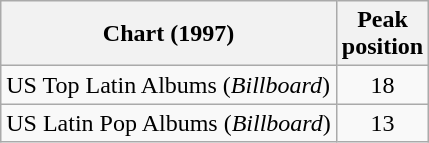<table class="wikitable">
<tr>
<th align="left">Chart (1997)</th>
<th align="left">Peak<br>position</th>
</tr>
<tr>
<td align="left">US Top Latin Albums (<em>Billboard</em>)</td>
<td style="text-align:center;">18</td>
</tr>
<tr>
<td align="left">US Latin Pop Albums (<em>Billboard</em>)</td>
<td style="text-align:center;">13</td>
</tr>
</table>
